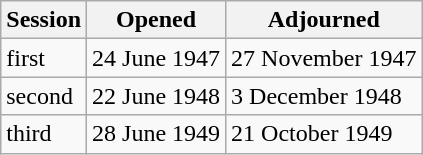<table class="wikitable">
<tr>
<th>Session</th>
<th>Opened</th>
<th>Adjourned</th>
</tr>
<tr>
<td>first</td>
<td>24 June 1947</td>
<td>27 November 1947</td>
</tr>
<tr>
<td>second</td>
<td>22 June 1948</td>
<td>3 December 1948</td>
</tr>
<tr>
<td>third</td>
<td>28 June 1949</td>
<td>21 October 1949</td>
</tr>
</table>
